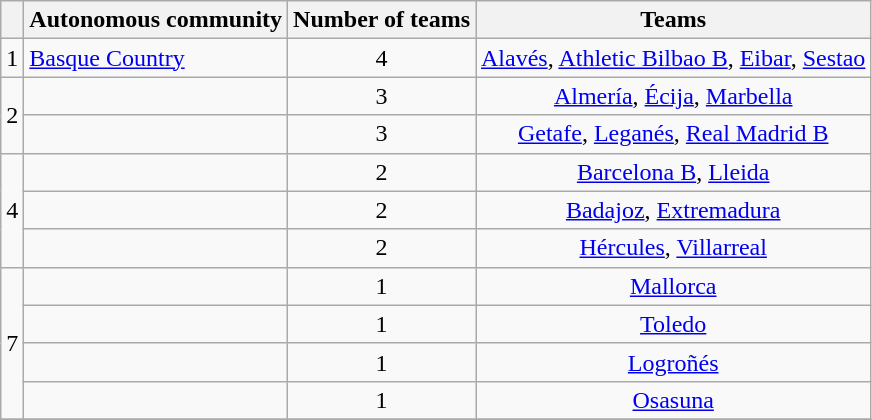<table class="wikitable">
<tr>
<th></th>
<th>Autonomous community</th>
<th>Number of teams</th>
<th>Teams</th>
</tr>
<tr>
<td>1</td>
<td> <a href='#'>Basque Country</a></td>
<td align=center>4</td>
<td align=center><a href='#'>Alavés</a>, <a href='#'>Athletic Bilbao B</a>, <a href='#'>Eibar</a>, <a href='#'>Sestao</a></td>
</tr>
<tr>
<td rowspan=2>2</td>
<td></td>
<td align=center>3</td>
<td align=center><a href='#'>Almería</a>, <a href='#'>Écija</a>, <a href='#'>Marbella</a></td>
</tr>
<tr>
<td></td>
<td align=center>3</td>
<td align=center><a href='#'>Getafe</a>, <a href='#'>Leganés</a>, <a href='#'>Real Madrid B</a></td>
</tr>
<tr>
<td rowspan=3>4</td>
<td></td>
<td align=center>2</td>
<td align=center><a href='#'>Barcelona B</a>, <a href='#'>Lleida</a></td>
</tr>
<tr>
<td></td>
<td align=center>2</td>
<td align=center><a href='#'>Badajoz</a>, <a href='#'>Extremadura</a></td>
</tr>
<tr>
<td></td>
<td align=center>2</td>
<td align=center><a href='#'>Hércules</a>, <a href='#'>Villarreal</a></td>
</tr>
<tr>
<td rowspan=4>7</td>
<td></td>
<td align=center>1</td>
<td align=center><a href='#'>Mallorca</a></td>
</tr>
<tr>
<td></td>
<td align=center>1</td>
<td align=center><a href='#'>Toledo</a></td>
</tr>
<tr>
<td></td>
<td align=center>1</td>
<td align=center><a href='#'>Logroñés</a></td>
</tr>
<tr>
<td></td>
<td align=center>1</td>
<td align=center><a href='#'>Osasuna</a></td>
</tr>
<tr>
</tr>
</table>
